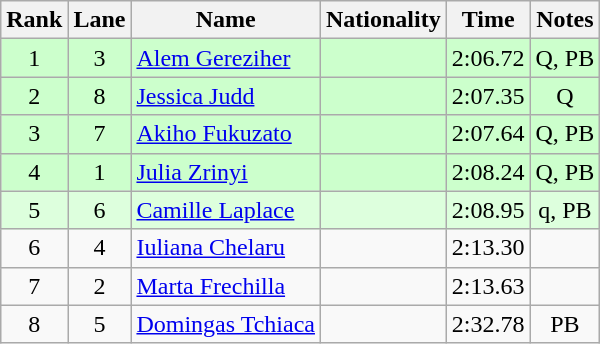<table class="wikitable sortable" style="text-align:center">
<tr>
<th>Rank</th>
<th>Lane</th>
<th>Name</th>
<th>Nationality</th>
<th>Time</th>
<th>Notes</th>
</tr>
<tr bgcolor=ccffcc>
<td>1</td>
<td>3</td>
<td align=left><a href='#'>Alem Gereziher</a></td>
<td align=left></td>
<td>2:06.72</td>
<td>Q, PB</td>
</tr>
<tr bgcolor=ccffcc>
<td>2</td>
<td>8</td>
<td align=left><a href='#'>Jessica Judd</a></td>
<td align=left></td>
<td>2:07.35</td>
<td>Q</td>
</tr>
<tr bgcolor=ccffcc>
<td>3</td>
<td>7</td>
<td align=left><a href='#'>Akiho Fukuzato</a></td>
<td align=left></td>
<td>2:07.64</td>
<td>Q, PB</td>
</tr>
<tr bgcolor=ccffcc>
<td>4</td>
<td>1</td>
<td align=left><a href='#'>Julia Zrinyi</a></td>
<td align=left></td>
<td>2:08.24</td>
<td>Q, PB</td>
</tr>
<tr bgcolor=ddffdd>
<td>5</td>
<td>6</td>
<td align=left><a href='#'>Camille Laplace</a></td>
<td align=left></td>
<td>2:08.95</td>
<td>q, PB</td>
</tr>
<tr>
<td>6</td>
<td>4</td>
<td align=left><a href='#'>Iuliana Chelaru</a></td>
<td align=left></td>
<td>2:13.30</td>
<td></td>
</tr>
<tr>
<td>7</td>
<td>2</td>
<td align=left><a href='#'>Marta Frechilla</a></td>
<td align=left></td>
<td>2:13.63</td>
<td></td>
</tr>
<tr>
<td>8</td>
<td>5</td>
<td align=left><a href='#'>Domingas Tchiaca</a></td>
<td align=left></td>
<td>2:32.78</td>
<td>PB</td>
</tr>
</table>
